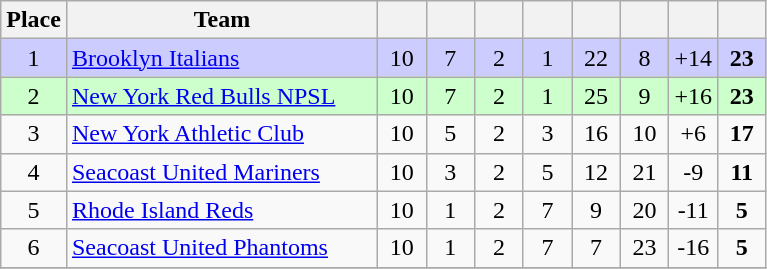<table class="wikitable" style="text-align: center;">
<tr>
<th>Place</th>
<th width="200">Team</th>
<th width="25"></th>
<th width="25"></th>
<th width="25"></th>
<th width="25"></th>
<th width="25"></th>
<th width="25"></th>
<th width="25"></th>
<th width="25"></th>
</tr>
<tr bgcolor=#ccccff>
<td>1</td>
<td align=left><a href='#'>Brooklyn Italians</a></td>
<td>10</td>
<td>7</td>
<td>2</td>
<td>1</td>
<td>22</td>
<td>8</td>
<td>+14</td>
<td><strong>23</strong></td>
</tr>
<tr bgcolor=#ccffcc>
<td>2</td>
<td align=left><a href='#'>New York Red Bulls NPSL</a></td>
<td>10</td>
<td>7</td>
<td>2</td>
<td>1</td>
<td>25</td>
<td>9</td>
<td>+16</td>
<td><strong>23</strong></td>
</tr>
<tr>
<td>3</td>
<td align=left><a href='#'>New York Athletic Club</a></td>
<td>10</td>
<td>5</td>
<td>2</td>
<td>3</td>
<td>16</td>
<td>10</td>
<td>+6</td>
<td><strong>17</strong></td>
</tr>
<tr>
<td>4</td>
<td align=left><a href='#'>Seacoast United Mariners</a></td>
<td>10</td>
<td>3</td>
<td>2</td>
<td>5</td>
<td>12</td>
<td>21</td>
<td>-9</td>
<td><strong>11</strong></td>
</tr>
<tr>
<td>5</td>
<td align=left><a href='#'>Rhode Island Reds</a></td>
<td>10</td>
<td>1</td>
<td>2</td>
<td>7</td>
<td>9</td>
<td>20</td>
<td>-11</td>
<td><strong>5</strong></td>
</tr>
<tr>
<td>6</td>
<td align=left><a href='#'>Seacoast United Phantoms</a></td>
<td>10</td>
<td>1</td>
<td>2</td>
<td>7</td>
<td>7</td>
<td>23</td>
<td>-16</td>
<td><strong>5</strong></td>
</tr>
<tr>
</tr>
</table>
